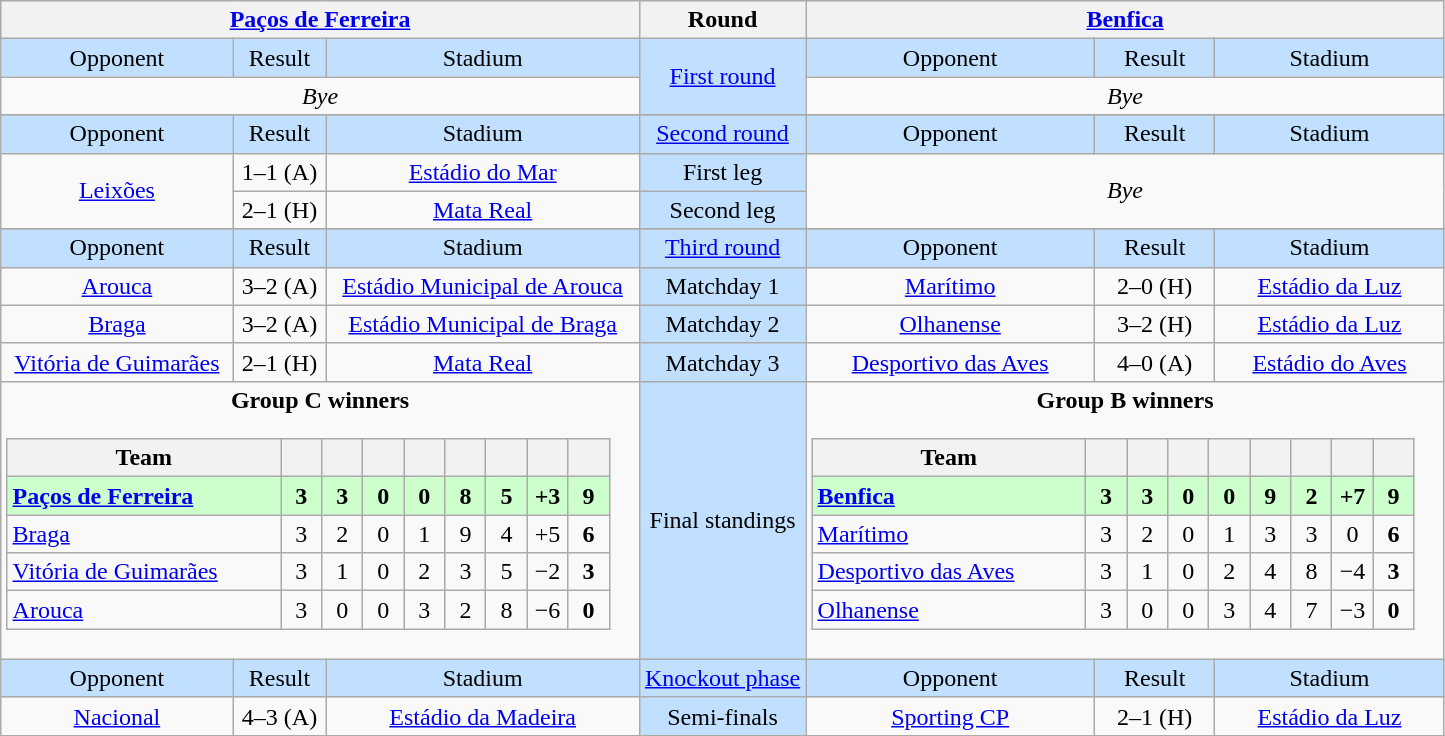<table class="wikitable" style="text-align:center">
<tr>
<th colspan=3><a href='#'>Paços de Ferreira</a></th>
<th>Round</th>
<th colspan=3><a href='#'>Benfica</a></th>
</tr>
<tr style="background:#c1e0ff">
<td>Opponent</td>
<td>Result</td>
<td>Stadium</td>
<td rowspan=2><a href='#'>First round</a></td>
<td>Opponent</td>
<td>Result</td>
<td>Stadium</td>
</tr>
<tr>
<td colspan=3><em>Bye</em></td>
<td colspan=3><em>Bye</em></td>
</tr>
<tr>
</tr>
<tr style="background:#c1e0ff">
<td>Opponent</td>
<td>Result</td>
<td>Stadium</td>
<td><a href='#'>Second round</a></td>
<td>Opponent</td>
<td>Result</td>
<td>Stadium</td>
</tr>
<tr>
<td rowspan=2><a href='#'>Leixões</a></td>
<td>1–1 (A)</td>
<td><a href='#'>Estádio do Mar</a></td>
<td style="background:#c1e0ff">First leg</td>
<td rowspan=2 colspan=3><em>Bye</em></td>
</tr>
<tr>
<td>2–1 (H)</td>
<td><a href='#'>Mata Real</a></td>
<td style="background:#c1e0ff">Second leg</td>
</tr>
<tr>
</tr>
<tr style="background:#c1e0ff">
<td>Opponent</td>
<td>Result</td>
<td>Stadium</td>
<td><a href='#'>Third round</a></td>
<td>Opponent</td>
<td>Result</td>
<td>Stadium</td>
</tr>
<tr>
<td><a href='#'>Arouca</a></td>
<td>3–2 (A)</td>
<td><a href='#'>Estádio Municipal de Arouca</a></td>
<td style="background:#c1e0ff">Matchday 1</td>
<td><a href='#'>Marítimo</a></td>
<td>2–0 (H)</td>
<td><a href='#'>Estádio da Luz</a></td>
</tr>
<tr>
<td><a href='#'>Braga</a></td>
<td>3–2 (A)</td>
<td><a href='#'>Estádio Municipal de Braga</a></td>
<td style="background:#c1e0ff">Matchday 2</td>
<td><a href='#'>Olhanense</a></td>
<td>3–2 (H)</td>
<td><a href='#'>Estádio da Luz</a></td>
</tr>
<tr>
<td><a href='#'>Vitória de Guimarães</a></td>
<td>2–1 (H)</td>
<td><a href='#'>Mata Real</a></td>
<td style="background:#c1e0ff">Matchday 3</td>
<td><a href='#'>Desportivo das Aves</a></td>
<td>4–0 (A)</td>
<td><a href='#'>Estádio do Aves</a></td>
</tr>
<tr>
<td colspan=3 valign=top><strong>Group C winners</strong><br><table class="wikitable" style="text-align: center">
<tr>
<th width=175>Team</th>
<th width=20></th>
<th width=20></th>
<th width=20></th>
<th width=20></th>
<th width=20></th>
<th width=20></th>
<th width=20></th>
<th width=20></th>
</tr>
<tr style="background:#cfc">
<td align="left"><strong><a href='#'>Paços de Ferreira</a></strong></td>
<td><strong>3</strong></td>
<td><strong>3</strong></td>
<td><strong>0</strong></td>
<td><strong>0</strong></td>
<td><strong>8</strong></td>
<td><strong>5</strong></td>
<td><strong>+3</strong></td>
<td><strong>9</strong></td>
</tr>
<tr>
<td align="left"><a href='#'>Braga</a></td>
<td>3</td>
<td>2</td>
<td>0</td>
<td>1</td>
<td>9</td>
<td>4</td>
<td>+5</td>
<td><strong>6</strong></td>
</tr>
<tr>
<td align="left"><a href='#'>Vitória de Guimarães</a></td>
<td>3</td>
<td>1</td>
<td>0</td>
<td>2</td>
<td>3</td>
<td>5</td>
<td>−2</td>
<td><strong>3</strong></td>
</tr>
<tr>
<td align="left"><a href='#'>Arouca</a></td>
<td>3</td>
<td>0</td>
<td>0</td>
<td>3</td>
<td>2</td>
<td>8</td>
<td>−6</td>
<td><strong>0</strong></td>
</tr>
</table>
</td>
<td style="background:#c1e0ff">Final standings</td>
<td colspan=3 valign=top><strong>Group B winners</strong><br><table class="wikitable" style="text-align: center">
<tr>
<th width=175>Team</th>
<th width=20></th>
<th width=20></th>
<th width=20></th>
<th width=20></th>
<th width=20></th>
<th width=20></th>
<th width=20></th>
<th width=20></th>
</tr>
<tr style="background:#cfc">
<td align="left"><strong><a href='#'>Benfica</a></strong></td>
<td><strong>3</strong></td>
<td><strong>3</strong></td>
<td><strong>0</strong></td>
<td><strong>0</strong></td>
<td><strong>9</strong></td>
<td><strong>2</strong></td>
<td><strong>+7</strong></td>
<td><strong>9</strong></td>
</tr>
<tr>
<td align="left"><a href='#'>Marítimo</a></td>
<td>3</td>
<td>2</td>
<td>0</td>
<td>1</td>
<td>3</td>
<td>3</td>
<td>0</td>
<td><strong>6</strong></td>
</tr>
<tr>
<td align="left"><a href='#'>Desportivo das Aves</a></td>
<td>3</td>
<td>1</td>
<td>0</td>
<td>2</td>
<td>4</td>
<td>8</td>
<td>−4</td>
<td><strong>3</strong></td>
</tr>
<tr>
<td align="left"><a href='#'>Olhanense</a></td>
<td>3</td>
<td>0</td>
<td>0</td>
<td>3</td>
<td>4</td>
<td>7</td>
<td>−3</td>
<td><strong>0</strong></td>
</tr>
</table>
</td>
</tr>
<tr style="background:#c1e0ff">
<td>Opponent</td>
<td>Result</td>
<td>Stadium</td>
<td><a href='#'>Knockout phase</a></td>
<td>Opponent</td>
<td>Result</td>
<td>Stadium</td>
</tr>
<tr>
<td><a href='#'>Nacional</a></td>
<td>4–3 (A)</td>
<td><a href='#'>Estádio da Madeira</a></td>
<td style="background:#c1e0ff">Semi-finals</td>
<td><a href='#'>Sporting CP</a></td>
<td>2–1 (H)</td>
<td><a href='#'>Estádio da Luz</a></td>
</tr>
</table>
